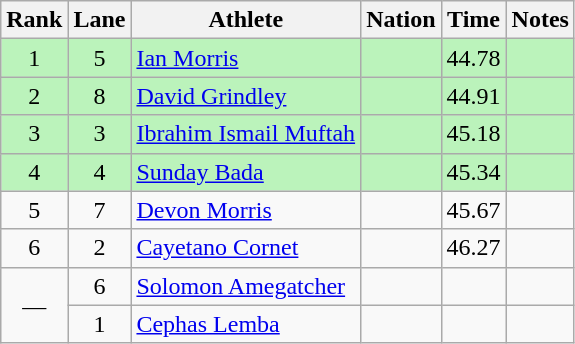<table class="wikitable sortable" style="text-align:center">
<tr>
<th>Rank</th>
<th>Lane</th>
<th>Athlete</th>
<th>Nation</th>
<th>Time</th>
<th>Notes</th>
</tr>
<tr style="background:#bbf3bb;">
<td>1</td>
<td>5</td>
<td align=left><a href='#'>Ian Morris</a></td>
<td align=left></td>
<td>44.78</td>
<td></td>
</tr>
<tr style="background:#bbf3bb;">
<td>2</td>
<td>8</td>
<td align=left><a href='#'>David Grindley</a></td>
<td align=left></td>
<td>44.91</td>
<td></td>
</tr>
<tr style="background:#bbf3bb;">
<td>3</td>
<td>3</td>
<td align=left><a href='#'>Ibrahim Ismail Muftah</a></td>
<td align=left></td>
<td>45.18</td>
<td></td>
</tr>
<tr style="background:#bbf3bb;">
<td>4</td>
<td>4</td>
<td align=left><a href='#'>Sunday Bada</a></td>
<td align=left></td>
<td>45.34</td>
<td></td>
</tr>
<tr>
<td>5</td>
<td>7</td>
<td align=left><a href='#'>Devon Morris</a></td>
<td align=left></td>
<td>45.67</td>
<td></td>
</tr>
<tr>
<td>6</td>
<td>2</td>
<td align=left><a href='#'>Cayetano Cornet</a></td>
<td align=left></td>
<td>46.27</td>
<td></td>
</tr>
<tr>
<td rowspan=2 data-sort-value=7>—</td>
<td>6</td>
<td align=left><a href='#'>Solomon Amegatcher</a></td>
<td align=left></td>
<td></td>
<td></td>
</tr>
<tr>
<td>1</td>
<td align=left><a href='#'>Cephas Lemba</a></td>
<td align=left></td>
<td></td>
<td></td>
</tr>
</table>
